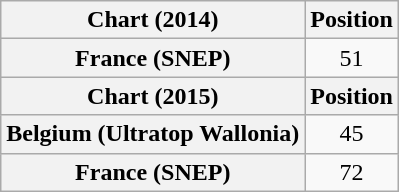<table class="wikitable plainrowheaders">
<tr>
<th scope="col">Chart (2014)</th>
<th scope="col">Position</th>
</tr>
<tr>
<th scope="row">France (SNEP)</th>
<td align="center">51</td>
</tr>
<tr>
<th scope="col">Chart (2015)</th>
<th scope="col">Position</th>
</tr>
<tr>
<th scope="row">Belgium (Ultratop Wallonia)</th>
<td align="center">45</td>
</tr>
<tr>
<th scope="row">France (SNEP)</th>
<td align="center">72</td>
</tr>
</table>
